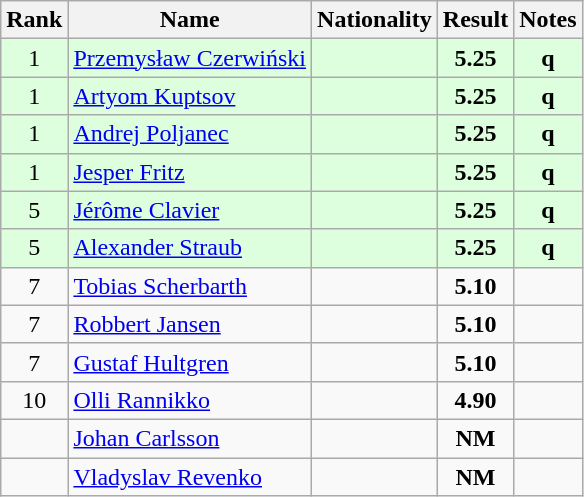<table class="wikitable sortable" style="text-align:center">
<tr>
<th>Rank</th>
<th>Name</th>
<th>Nationality</th>
<th>Result</th>
<th>Notes</th>
</tr>
<tr bgcolor=ddffdd>
<td>1</td>
<td align=left><a href='#'>Przemysław Czerwiński</a></td>
<td align=left></td>
<td><strong>5.25</strong></td>
<td><strong>q</strong></td>
</tr>
<tr bgcolor=ddffdd>
<td>1</td>
<td align=left><a href='#'>Artyom Kuptsov</a></td>
<td align=left></td>
<td><strong>5.25</strong></td>
<td><strong>q</strong></td>
</tr>
<tr bgcolor=ddffdd>
<td>1</td>
<td align=left><a href='#'>Andrej Poljanec</a></td>
<td align=left></td>
<td><strong>5.25</strong></td>
<td><strong>q</strong></td>
</tr>
<tr bgcolor=ddffdd>
<td>1</td>
<td align=left><a href='#'>Jesper Fritz</a></td>
<td align=left></td>
<td><strong>5.25</strong></td>
<td><strong>q</strong></td>
</tr>
<tr bgcolor=ddffdd>
<td>5</td>
<td align=left><a href='#'>Jérôme Clavier</a></td>
<td align=left></td>
<td><strong>5.25</strong></td>
<td><strong>q</strong></td>
</tr>
<tr bgcolor=ddffdd>
<td>5</td>
<td align=left><a href='#'>Alexander Straub</a></td>
<td align=left></td>
<td><strong>5.25</strong></td>
<td><strong>q</strong></td>
</tr>
<tr>
<td>7</td>
<td align=left><a href='#'>Tobias Scherbarth</a></td>
<td align=left></td>
<td><strong>5.10</strong></td>
<td></td>
</tr>
<tr>
<td>7</td>
<td align=left><a href='#'>Robbert Jansen</a></td>
<td align=left></td>
<td><strong>5.10</strong></td>
<td></td>
</tr>
<tr>
<td>7</td>
<td align=left><a href='#'>Gustaf Hultgren</a></td>
<td align=left></td>
<td><strong>5.10</strong></td>
<td></td>
</tr>
<tr>
<td>10</td>
<td align=left><a href='#'>Olli Rannikko</a></td>
<td align=left></td>
<td><strong>4.90</strong></td>
<td></td>
</tr>
<tr>
<td></td>
<td align=left><a href='#'>Johan Carlsson</a></td>
<td align=left></td>
<td><strong>NM</strong></td>
<td></td>
</tr>
<tr>
<td></td>
<td align=left><a href='#'>Vladyslav Revenko</a></td>
<td align=left></td>
<td><strong>NM</strong></td>
<td></td>
</tr>
</table>
